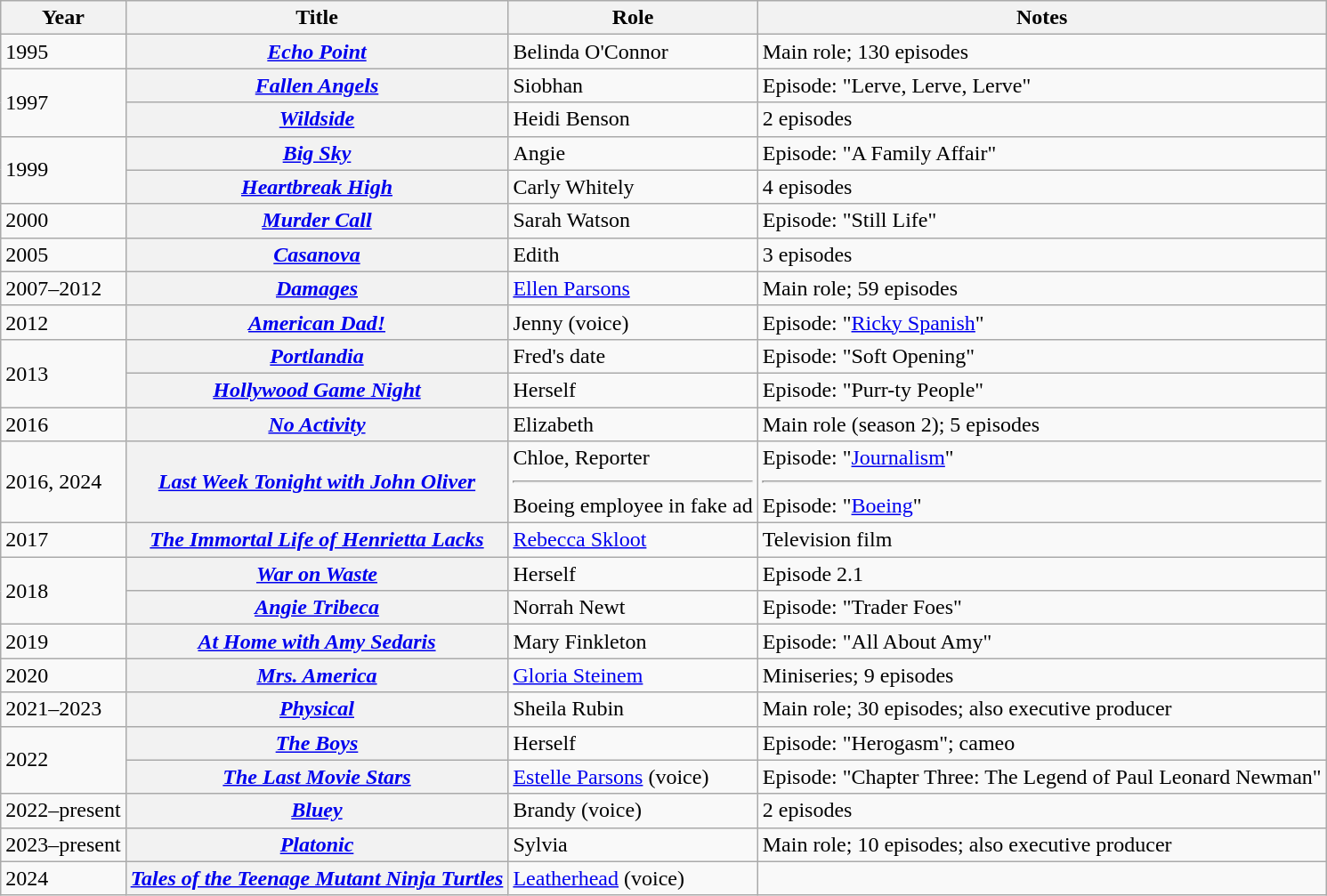<table class="wikitable sortable plainrowheaders">
<tr>
<th scope="col">Year</th>
<th scope="col">Title</th>
<th scope="col">Role</th>
<th scope="col" class="unsortable">Notes</th>
</tr>
<tr>
<td>1995</td>
<th scope="row"><em><a href='#'>Echo Point</a></em></th>
<td>Belinda O'Connor</td>
<td>Main role; 130 episodes</td>
</tr>
<tr>
<td rowspan=2>1997</td>
<th scope="row"><em><a href='#'>Fallen Angels</a></em></th>
<td>Siobhan</td>
<td>Episode: "Lerve, Lerve, Lerve"</td>
</tr>
<tr>
<th scope="row"><em><a href='#'>Wildside</a></em></th>
<td>Heidi Benson</td>
<td>2 episodes</td>
</tr>
<tr>
<td rowspan=2>1999</td>
<th scope="row"><em><a href='#'>Big Sky</a></em></th>
<td>Angie</td>
<td>Episode: "A Family Affair"</td>
</tr>
<tr>
<th scope="row"><em><a href='#'>Heartbreak High</a></em></th>
<td>Carly Whitely</td>
<td>4 episodes</td>
</tr>
<tr>
<td>2000</td>
<th scope="row"><em><a href='#'>Murder Call</a></em></th>
<td>Sarah Watson</td>
<td>Episode: "Still Life"</td>
</tr>
<tr>
<td>2005</td>
<th scope="row"><em><a href='#'>Casanova</a></em></th>
<td>Edith</td>
<td>3 episodes</td>
</tr>
<tr>
<td>2007–2012</td>
<th scope="row"><em><a href='#'>Damages</a></em></th>
<td><a href='#'>Ellen Parsons</a></td>
<td>Main role; 59 episodes</td>
</tr>
<tr>
<td>2012</td>
<th scope="row"><em><a href='#'>American Dad!</a></em></th>
<td>Jenny (voice)</td>
<td>Episode: "<a href='#'>Ricky Spanish</a>"</td>
</tr>
<tr>
<td rowspan=2>2013</td>
<th scope="row"><em><a href='#'>Portlandia</a></em></th>
<td>Fred's date</td>
<td>Episode: "Soft Opening"</td>
</tr>
<tr>
<th scope="row"><em><a href='#'>Hollywood Game Night</a></em></th>
<td>Herself</td>
<td>Episode: "Purr-ty People"</td>
</tr>
<tr>
<td>2016</td>
<th scope="row"><em><a href='#'>No Activity</a></em></th>
<td>Elizabeth</td>
<td>Main role (season 2); 5 episodes</td>
</tr>
<tr>
<td>2016, 2024</td>
<th scope="row"><em><a href='#'>Last Week Tonight with John Oliver</a></em></th>
<td>Chloe, Reporter<hr>Boeing employee in fake ad</td>
<td>Episode: "<a href='#'>Journalism</a>"<hr>Episode: "<a href='#'>Boeing</a>"</td>
</tr>
<tr>
<td>2017</td>
<th scope="row"><em><a href='#'>The Immortal Life of Henrietta Lacks</a></em></th>
<td><a href='#'>Rebecca Skloot</a></td>
<td>Television film</td>
</tr>
<tr>
<td rowspan=2>2018</td>
<th scope="row"><em><a href='#'>War on Waste</a></em></th>
<td>Herself</td>
<td>Episode 2.1</td>
</tr>
<tr>
<th scope="row"><em><a href='#'>Angie Tribeca</a></em></th>
<td>Norrah Newt</td>
<td>Episode: "Trader Foes"</td>
</tr>
<tr>
<td>2019</td>
<th scope="row"><em><a href='#'>At Home with Amy Sedaris</a></em></th>
<td>Mary Finkleton</td>
<td>Episode: "All About Amy"</td>
</tr>
<tr>
<td>2020</td>
<th scope="row"><em><a href='#'>Mrs. America</a></em></th>
<td><a href='#'>Gloria Steinem</a></td>
<td>Miniseries; 9 episodes</td>
</tr>
<tr>
<td>2021–2023</td>
<th scope="row"><em><a href='#'>Physical</a></em></th>
<td>Sheila Rubin</td>
<td>Main role; 30 episodes; also executive producer</td>
</tr>
<tr>
<td rowspan=2>2022</td>
<th scope="row"><em><a href='#'>The Boys</a></em></th>
<td>Herself</td>
<td>Episode: "Herogasm"; cameo</td>
</tr>
<tr>
<th scope="row"><em><a href='#'>The Last Movie Stars</a></em></th>
<td><a href='#'>Estelle Parsons</a> (voice)</td>
<td>Episode: "Chapter Three: The Legend of Paul Leonard Newman"</td>
</tr>
<tr>
<td>2022–present</td>
<th scope="row"><em><a href='#'>Bluey</a></em></th>
<td>Brandy (voice)</td>
<td>2 episodes</td>
</tr>
<tr>
<td>2023–present</td>
<th scope="row"><em><a href='#'>Platonic</a></em></th>
<td>Sylvia</td>
<td>Main role; 10 episodes; also executive producer</td>
</tr>
<tr>
<td>2024</td>
<th scope="row"><em><a href='#'>Tales of the Teenage Mutant Ninja Turtles</a></em></th>
<td><a href='#'>Leatherhead</a> (voice)</td>
<td></td>
</tr>
</table>
